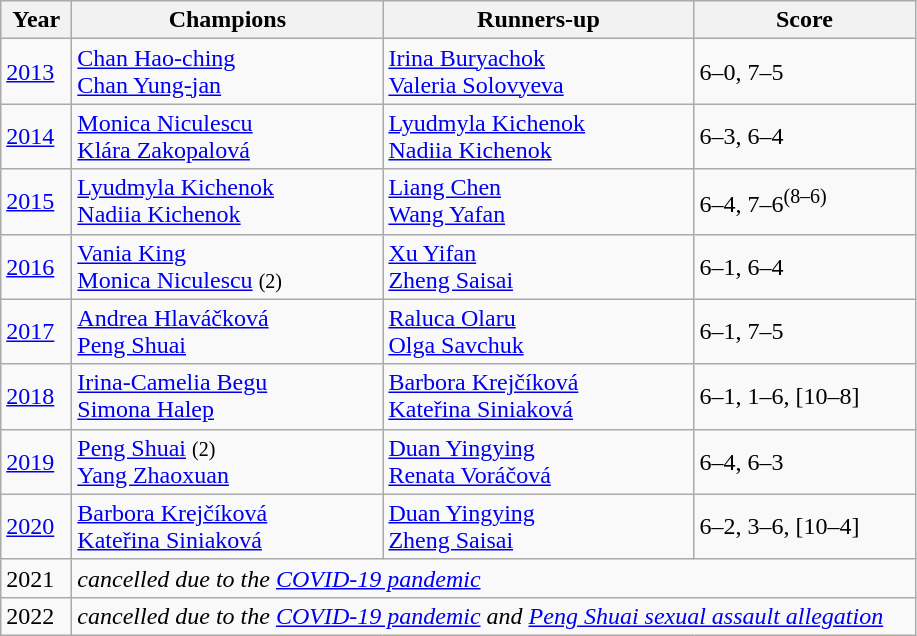<table class="wikitable">
<tr>
<th style="width:40px">Year</th>
<th style="width:200px">Champions</th>
<th style="width:200px">Runners-up</th>
<th style="width:140px" class="unsortable">Score</th>
</tr>
<tr>
<td><a href='#'>2013</a></td>
<td> <a href='#'>Chan Hao-ching</a> <br>  <a href='#'>Chan Yung-jan</a></td>
<td> <a href='#'>Irina Buryachok</a> <br>  <a href='#'>Valeria Solovyeva</a></td>
<td>6–0, 7–5</td>
</tr>
<tr>
<td><a href='#'>2014</a></td>
<td> <a href='#'>Monica Niculescu</a> <br>  <a href='#'>Klára Zakopalová</a></td>
<td> <a href='#'>Lyudmyla Kichenok</a> <br>  <a href='#'>Nadiia Kichenok</a></td>
<td>6–3, 6–4</td>
</tr>
<tr>
<td><a href='#'>2015</a></td>
<td> <a href='#'>Lyudmyla Kichenok</a> <br>  <a href='#'>Nadiia Kichenok</a></td>
<td> <a href='#'>Liang Chen</a> <br>  <a href='#'>Wang Yafan</a></td>
<td>6–4, 7–6<sup>(8–6)</sup></td>
</tr>
<tr>
<td><a href='#'>2016</a></td>
<td> <a href='#'>Vania King</a> <br>  <a href='#'>Monica Niculescu</a> <small> (2) </small></td>
<td> <a href='#'>Xu Yifan</a> <br>  <a href='#'>Zheng Saisai</a></td>
<td>6–1, 6–4</td>
</tr>
<tr>
<td><a href='#'>2017</a></td>
<td> <a href='#'>Andrea Hlaváčková</a> <br>  <a href='#'>Peng Shuai</a></td>
<td> <a href='#'>Raluca Olaru</a> <br>  <a href='#'>Olga Savchuk</a></td>
<td>6–1, 7–5</td>
</tr>
<tr>
<td><a href='#'>2018</a></td>
<td> <a href='#'>Irina-Camelia Begu</a> <br>  <a href='#'>Simona Halep</a></td>
<td> <a href='#'>Barbora Krejčíková</a> <br>  <a href='#'>Kateřina Siniaková</a></td>
<td>6–1, 1–6, [10–8]</td>
</tr>
<tr>
<td><a href='#'>2019</a></td>
<td> <a href='#'>Peng Shuai</a> <small>(2)</small> <br>  <a href='#'>Yang Zhaoxuan</a></td>
<td> <a href='#'>Duan Yingying</a> <br>  <a href='#'>Renata Voráčová</a></td>
<td>6–4, 6–3</td>
</tr>
<tr>
<td><a href='#'>2020</a></td>
<td> <a href='#'>Barbora Krejčíková</a> <br>  <a href='#'>Kateřina Siniaková</a></td>
<td> <a href='#'>Duan Yingying</a> <br>  <a href='#'>Zheng Saisai</a></td>
<td>6–2, 3–6, [10–4]</td>
</tr>
<tr>
<td>2021</td>
<td colspan="3"><em>cancelled due to the <a href='#'>COVID-19 pandemic</a></em></td>
</tr>
<tr>
<td>2022</td>
<td colspan="3"><em>cancelled due to the <a href='#'>COVID-19 pandemic</a> and <a href='#'>Peng Shuai sexual assault allegation</a></em></td>
</tr>
</table>
